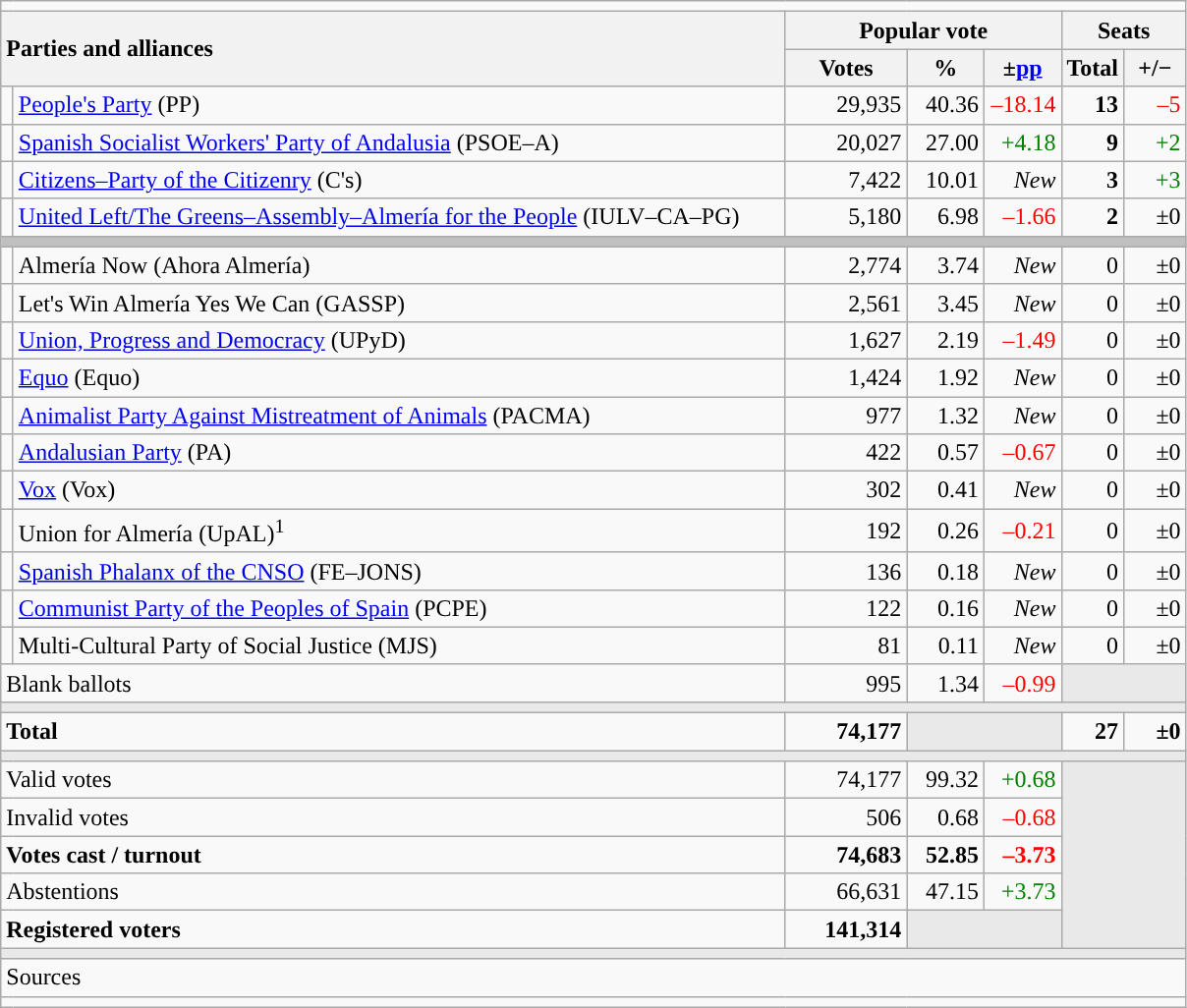<table class="wikitable" style="text-align:right;">
<tr>
<td colspan="7"></td>
</tr>
<tr>
<th style="text-align:left;" rowspan="2" colspan="2" width="525">Parties and alliances</th>
<th colspan="3">Popular vote</th>
<th colspan="2">Seats</th>
</tr>
<tr>
<th width="75">Votes</th>
<th width="45">%</th>
<th width="45">±<a href='#'>pp</a></th>
<th width="35">Total</th>
<th width="35">+/−</th>
</tr>
<tr>
<td width="1" style="color:inherit;background:"></td>
<td align="left"><a href='#'>People's Party</a> (PP)</td>
<td>29,935</td>
<td>40.36</td>
<td style="color:red;">–18.14</td>
<td><strong>13</strong></td>
<td style="color:red;">–5</td>
</tr>
<tr>
<td style="color:inherit;background:"></td>
<td align="left"><a href='#'>Spanish Socialist Workers' Party of Andalusia</a> (PSOE–A)</td>
<td>20,027</td>
<td>27.00</td>
<td style="color:green;">+4.18</td>
<td><strong>9</strong></td>
<td style="color:green;">+2</td>
</tr>
<tr>
<td style="color:inherit;background:"></td>
<td align="left"><a href='#'>Citizens–Party of the Citizenry</a> (C's)</td>
<td>7,422</td>
<td>10.01</td>
<td><em>New</em></td>
<td><strong>3</strong></td>
<td style="color:green;">+3</td>
</tr>
<tr>
<td style="color:inherit;background:"></td>
<td align="left"><a href='#'>United Left/The Greens–Assembly–Almería for the People</a> (IULV–CA–PG)</td>
<td>5,180</td>
<td>6.98</td>
<td style="color:red;">–1.66</td>
<td><strong>2</strong></td>
<td>±0</td>
</tr>
<tr>
<td colspan="7" bgcolor="#C0C0C0"></td>
</tr>
<tr>
<td style="color:inherit;background:"></td>
<td align="left">Almería Now (Ahora Almería)</td>
<td>2,774</td>
<td>3.74</td>
<td><em>New</em></td>
<td>0</td>
<td>±0</td>
</tr>
<tr>
<td style="color:inherit;background:"></td>
<td align="left">Let's Win Almería Yes We Can (GASSP)</td>
<td>2,561</td>
<td>3.45</td>
<td><em>New</em></td>
<td>0</td>
<td>±0</td>
</tr>
<tr>
<td style="color:inherit;background:"></td>
<td align="left"><a href='#'>Union, Progress and Democracy</a> (UPyD)</td>
<td>1,627</td>
<td>2.19</td>
<td style="color:red;">–1.49</td>
<td>0</td>
<td>±0</td>
</tr>
<tr>
<td style="color:inherit;background:"></td>
<td align="left"><a href='#'>Equo</a> (Equo)</td>
<td>1,424</td>
<td>1.92</td>
<td><em>New</em></td>
<td>0</td>
<td>±0</td>
</tr>
<tr>
<td style="color:inherit;background:"></td>
<td align="left"><a href='#'>Animalist Party Against Mistreatment of Animals</a> (PACMA)</td>
<td>977</td>
<td>1.32</td>
<td><em>New</em></td>
<td>0</td>
<td>±0</td>
</tr>
<tr>
<td style="color:inherit;background:"></td>
<td align="left"><a href='#'>Andalusian Party</a> (PA)</td>
<td>422</td>
<td>0.57</td>
<td style="color:red;">–0.67</td>
<td>0</td>
<td>±0</td>
</tr>
<tr>
<td style="color:inherit;background:"></td>
<td align="left"><a href='#'>Vox</a> (Vox)</td>
<td>302</td>
<td>0.41</td>
<td><em>New</em></td>
<td>0</td>
<td>±0</td>
</tr>
<tr>
<td style="color:inherit;background:"></td>
<td align="left">Union for Almería (UpAL)<sup>1</sup></td>
<td>192</td>
<td>0.26</td>
<td style="color:red;">–0.21</td>
<td>0</td>
<td>±0</td>
</tr>
<tr>
<td style="color:inherit;background:"></td>
<td align="left"><a href='#'>Spanish Phalanx of the CNSO</a> (FE–JONS)</td>
<td>136</td>
<td>0.18</td>
<td><em>New</em></td>
<td>0</td>
<td>±0</td>
</tr>
<tr>
<td style="color:inherit;background:"></td>
<td align="left"><a href='#'>Communist Party of the Peoples of Spain</a> (PCPE)</td>
<td>122</td>
<td>0.16</td>
<td><em>New</em></td>
<td>0</td>
<td>±0</td>
</tr>
<tr>
<td style="color:inherit;background:"></td>
<td align="left">Multi-Cultural Party of Social Justice (MJS)</td>
<td>81</td>
<td>0.11</td>
<td><em>New</em></td>
<td>0</td>
<td>±0</td>
</tr>
<tr>
<td align="left" colspan="2">Blank ballots</td>
<td>995</td>
<td>1.34</td>
<td style="color:red;">–0.99</td>
<td bgcolor="#E9E9E9" colspan="2"></td>
</tr>
<tr>
<td colspan="7" bgcolor="#E9E9E9"></td>
</tr>
<tr style="font-weight:bold;">
<td align="left" colspan="2">Total</td>
<td>74,177</td>
<td bgcolor="#E9E9E9" colspan="2"></td>
<td>27</td>
<td>±0</td>
</tr>
<tr>
<td colspan="7" bgcolor="#E9E9E9"></td>
</tr>
<tr>
<td align="left" colspan="2">Valid votes</td>
<td>74,177</td>
<td>99.32</td>
<td style="color:green;">+0.68</td>
<td bgcolor="#E9E9E9" colspan="2" rowspan="5"></td>
</tr>
<tr>
<td align="left" colspan="2">Invalid votes</td>
<td>506</td>
<td>0.68</td>
<td style="color:red;">–0.68</td>
</tr>
<tr style="font-weight:bold;">
<td align="left" colspan="2">Votes cast / turnout</td>
<td>74,683</td>
<td>52.85</td>
<td style="color:red;">–3.73</td>
</tr>
<tr>
<td align="left" colspan="2">Abstentions</td>
<td>66,631</td>
<td>47.15</td>
<td style="color:green;">+3.73</td>
</tr>
<tr style="font-weight:bold;">
<td align="left" colspan="2">Registered voters</td>
<td>141,314</td>
<td bgcolor="#E9E9E9" colspan="2"></td>
</tr>
<tr>
<td colspan="7" bgcolor="#E9E9E9"></td>
</tr>
<tr>
<td align="left" colspan="7">Sources</td>
</tr>
<tr>
<td colspan="7" style="text-align:left; max-width:790px;"></td>
</tr>
</table>
